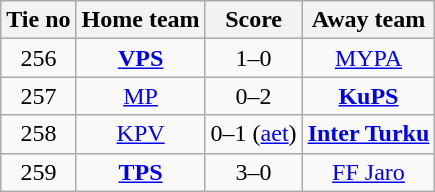<table class="wikitable" style="text-align:center">
<tr>
<th>Tie no</th>
<th>Home team</th>
<th>Score</th>
<th>Away team</th>
</tr>
<tr>
<td>256</td>
<td><strong><a href='#'>VPS</a></strong></td>
<td>1–0</td>
<td><a href='#'>MYPA</a></td>
</tr>
<tr>
<td>257</td>
<td><a href='#'>MP</a></td>
<td>0–2</td>
<td><strong><a href='#'>KuPS</a></strong></td>
</tr>
<tr>
<td>258</td>
<td><a href='#'>KPV</a></td>
<td>0–1 (<a href='#'>aet</a>)</td>
<td><strong><a href='#'>Inter Turku</a></strong></td>
</tr>
<tr>
<td>259</td>
<td><strong><a href='#'>TPS</a></strong></td>
<td>3–0</td>
<td><a href='#'>FF Jaro</a></td>
</tr>
</table>
